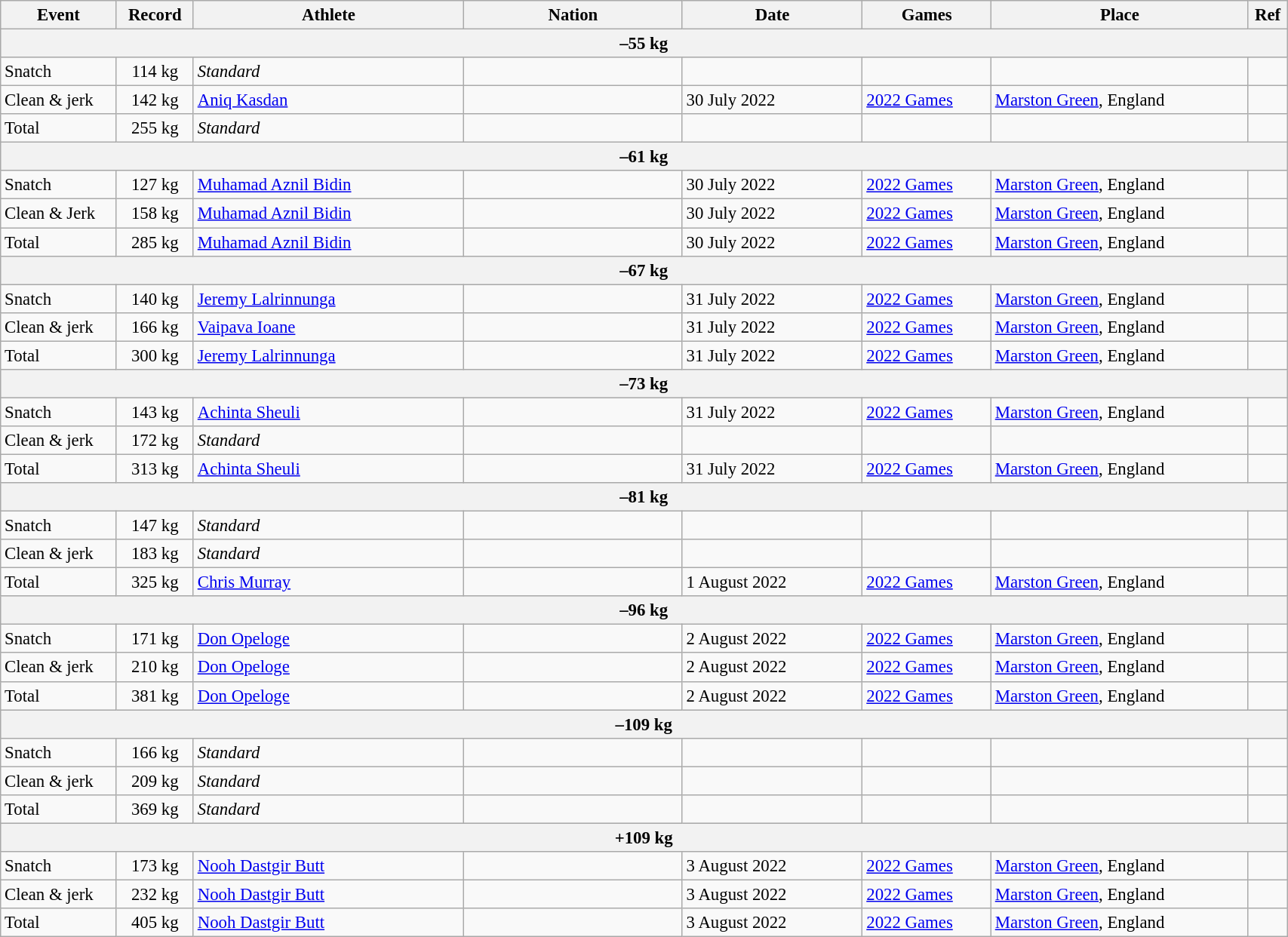<table class="wikitable" style="font-size:95%; width: 90%;">
<tr>
<th width=9%>Event</th>
<th width=6%>Record</th>
<th width=21%>Athlete</th>
<th width=17%>Nation</th>
<th width=14%>Date</th>
<th width=10%>Games</th>
<th width=20%>Place</th>
<th width=3%>Ref</th>
</tr>
<tr bgcolor="#DDDDDD">
<th colspan="8">–55 kg</th>
</tr>
<tr>
<td>Snatch</td>
<td align="center">114 kg</td>
<td><em>Standard</em></td>
<td></td>
<td></td>
<td></td>
<td></td>
<td></td>
</tr>
<tr>
<td>Clean & jerk</td>
<td align="center">142 kg</td>
<td><a href='#'>Aniq Kasdan</a></td>
<td></td>
<td>30 July 2022</td>
<td><a href='#'>2022 Games</a></td>
<td> <a href='#'>Marston Green</a>, England</td>
<td></td>
</tr>
<tr>
<td>Total</td>
<td align="center">255 kg</td>
<td><em>Standard</em></td>
<td></td>
<td></td>
<td></td>
<td></td>
<td></td>
</tr>
<tr bgcolor="#DDDDDD">
<th colspan="8">–61 kg</th>
</tr>
<tr>
<td>Snatch</td>
<td align="center">127 kg</td>
<td><a href='#'>Muhamad Aznil Bidin</a></td>
<td></td>
<td>30 July 2022</td>
<td><a href='#'>2022 Games</a></td>
<td> <a href='#'>Marston Green</a>, England</td>
<td></td>
</tr>
<tr>
<td>Clean & Jerk</td>
<td align="center">158 kg</td>
<td><a href='#'>Muhamad Aznil Bidin</a></td>
<td></td>
<td>30 July 2022</td>
<td><a href='#'>2022 Games</a></td>
<td> <a href='#'>Marston Green</a>, England</td>
<td></td>
</tr>
<tr>
<td>Total</td>
<td align="center">285 kg</td>
<td><a href='#'>Muhamad Aznil Bidin</a></td>
<td></td>
<td>30 July 2022</td>
<td><a href='#'>2022 Games</a></td>
<td> <a href='#'>Marston Green</a>, England</td>
<td></td>
</tr>
<tr bgcolor="#DDDDDD">
<th colspan="8">–67 kg</th>
</tr>
<tr>
<td>Snatch</td>
<td align="center">140 kg</td>
<td><a href='#'>Jeremy Lalrinnunga</a></td>
<td></td>
<td>31 July 2022</td>
<td><a href='#'>2022 Games</a></td>
<td> <a href='#'>Marston Green</a>, England</td>
<td></td>
</tr>
<tr>
<td>Clean & jerk</td>
<td align="center">166 kg</td>
<td><a href='#'>Vaipava Ioane</a></td>
<td></td>
<td>31 July 2022</td>
<td><a href='#'>2022 Games</a></td>
<td> <a href='#'>Marston Green</a>, England</td>
<td></td>
</tr>
<tr>
<td>Total</td>
<td align="center">300 kg</td>
<td><a href='#'>Jeremy Lalrinnunga</a></td>
<td></td>
<td>31 July 2022</td>
<td><a href='#'>2022 Games</a></td>
<td> <a href='#'>Marston Green</a>, England</td>
<td></td>
</tr>
<tr bgcolor="#DDDDDD">
<th colspan="8">–73 kg</th>
</tr>
<tr>
<td>Snatch</td>
<td align="center">143 kg</td>
<td><a href='#'>Achinta Sheuli</a></td>
<td></td>
<td>31 July 2022</td>
<td><a href='#'>2022 Games</a></td>
<td> <a href='#'>Marston Green</a>, England</td>
<td></td>
</tr>
<tr>
<td>Clean & jerk</td>
<td align="center">172 kg</td>
<td><em>Standard</em></td>
<td></td>
<td></td>
<td></td>
<td></td>
<td></td>
</tr>
<tr>
<td>Total</td>
<td align="center">313 kg</td>
<td><a href='#'>Achinta Sheuli</a></td>
<td></td>
<td>31 July 2022</td>
<td><a href='#'>2022 Games</a></td>
<td> <a href='#'>Marston Green</a>, England</td>
<td></td>
</tr>
<tr bgcolor="#DDDDDD">
<th colspan="8">–81 kg</th>
</tr>
<tr>
<td>Snatch</td>
<td align="center">147 kg</td>
<td><em>Standard</em></td>
<td></td>
<td></td>
<td></td>
<td></td>
<td></td>
</tr>
<tr>
<td>Clean & jerk</td>
<td align="center">183 kg</td>
<td><em>Standard</em></td>
<td></td>
<td></td>
<td></td>
<td></td>
<td></td>
</tr>
<tr>
<td>Total</td>
<td align="center">325 kg</td>
<td><a href='#'>Chris Murray</a></td>
<td></td>
<td>1 August 2022</td>
<td><a href='#'>2022 Games</a></td>
<td> <a href='#'>Marston Green</a>, England</td>
<td></td>
</tr>
<tr bgcolor="#DDDDDD">
<th colspan="8">–96 kg</th>
</tr>
<tr>
<td>Snatch</td>
<td align="center">171 kg</td>
<td><a href='#'>Don Opeloge</a></td>
<td></td>
<td>2 August 2022</td>
<td><a href='#'>2022 Games</a></td>
<td> <a href='#'>Marston Green</a>, England</td>
<td></td>
</tr>
<tr>
<td>Clean & jerk</td>
<td align="center">210 kg</td>
<td><a href='#'>Don Opeloge</a></td>
<td></td>
<td>2 August 2022</td>
<td><a href='#'>2022 Games</a></td>
<td> <a href='#'>Marston Green</a>, England</td>
<td></td>
</tr>
<tr>
<td>Total</td>
<td align="center">381 kg</td>
<td><a href='#'>Don Opeloge</a></td>
<td></td>
<td>2 August 2022</td>
<td><a href='#'>2022 Games</a></td>
<td> <a href='#'>Marston Green</a>, England</td>
<td></td>
</tr>
<tr bgcolor="#DDDDDD">
<th colspan="8">–109 kg</th>
</tr>
<tr>
<td>Snatch</td>
<td align="center">166 kg</td>
<td><em>Standard</em></td>
<td></td>
<td></td>
<td></td>
<td></td>
<td></td>
</tr>
<tr>
<td>Clean & jerk</td>
<td align="center">209 kg</td>
<td><em>Standard</em></td>
<td></td>
<td></td>
<td></td>
<td></td>
<td></td>
</tr>
<tr>
<td>Total</td>
<td align="center">369 kg</td>
<td><em>Standard</em></td>
<td></td>
<td></td>
<td></td>
<td></td>
<td></td>
</tr>
<tr bgcolor="#DDDDDD">
<th colspan="8">+109 kg</th>
</tr>
<tr>
<td>Snatch</td>
<td align="center">173 kg</td>
<td><a href='#'>Nooh Dastgir Butt</a></td>
<td></td>
<td>3 August 2022</td>
<td><a href='#'>2022 Games</a></td>
<td> <a href='#'>Marston Green</a>, England</td>
<td></td>
</tr>
<tr>
<td>Clean & jerk</td>
<td align="center">232 kg</td>
<td><a href='#'>Nooh Dastgir Butt</a></td>
<td></td>
<td>3 August 2022</td>
<td><a href='#'>2022 Games</a></td>
<td> <a href='#'>Marston Green</a>, England</td>
<td></td>
</tr>
<tr>
<td>Total</td>
<td align="center">405 kg</td>
<td><a href='#'>Nooh Dastgir Butt</a></td>
<td></td>
<td>3 August 2022</td>
<td><a href='#'>2022 Games</a></td>
<td> <a href='#'>Marston Green</a>, England</td>
<td></td>
</tr>
</table>
